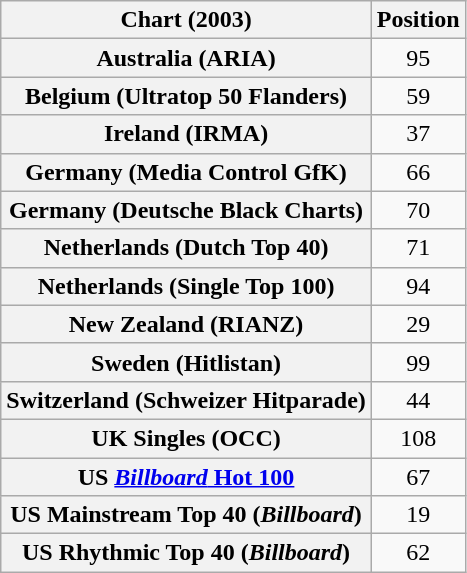<table class="wikitable sortable plainrowheaders">
<tr>
<th scope="col">Chart (2003)</th>
<th scope="col">Position</th>
</tr>
<tr>
<th scope="row">Australia (ARIA)</th>
<td style="text-align:center;">95</td>
</tr>
<tr>
<th scope="row">Belgium (Ultratop 50 Flanders)</th>
<td style="text-align:center;">59</td>
</tr>
<tr>
<th scope="row">Ireland (IRMA)</th>
<td style="text-align:center;">37</td>
</tr>
<tr>
<th scope="row">Germany (Media Control GfK)</th>
<td style="text-align:center;">66</td>
</tr>
<tr>
<th scope="row">Germany (Deutsche Black Charts)</th>
<td style="text-align:center;">70</td>
</tr>
<tr>
<th scope="row">Netherlands (Dutch Top 40)</th>
<td style="text-align:center;">71</td>
</tr>
<tr>
<th scope="row">Netherlands (Single Top 100)</th>
<td style="text-align:center;">94</td>
</tr>
<tr>
<th scope="row">New Zealand (RIANZ)</th>
<td style="text-align:center;">29</td>
</tr>
<tr>
<th scope="row">Sweden (Hitlistan)</th>
<td style="text-align:center;">99</td>
</tr>
<tr>
<th scope="row">Switzerland (Schweizer Hitparade)</th>
<td style="text-align:center;">44</td>
</tr>
<tr>
<th scope="row">UK Singles (OCC)</th>
<td style="text-align:center;">108</td>
</tr>
<tr>
<th scope="row">US <a href='#'><em>Billboard</em> Hot 100</a></th>
<td style="text-align:center;">67</td>
</tr>
<tr>
<th scope="row">US Mainstream Top 40 (<em>Billboard</em>)</th>
<td style="text-align:center;">19</td>
</tr>
<tr>
<th scope="row">US Rhythmic Top 40 (<em>Billboard</em>)</th>
<td style="text-align:center;">62</td>
</tr>
</table>
